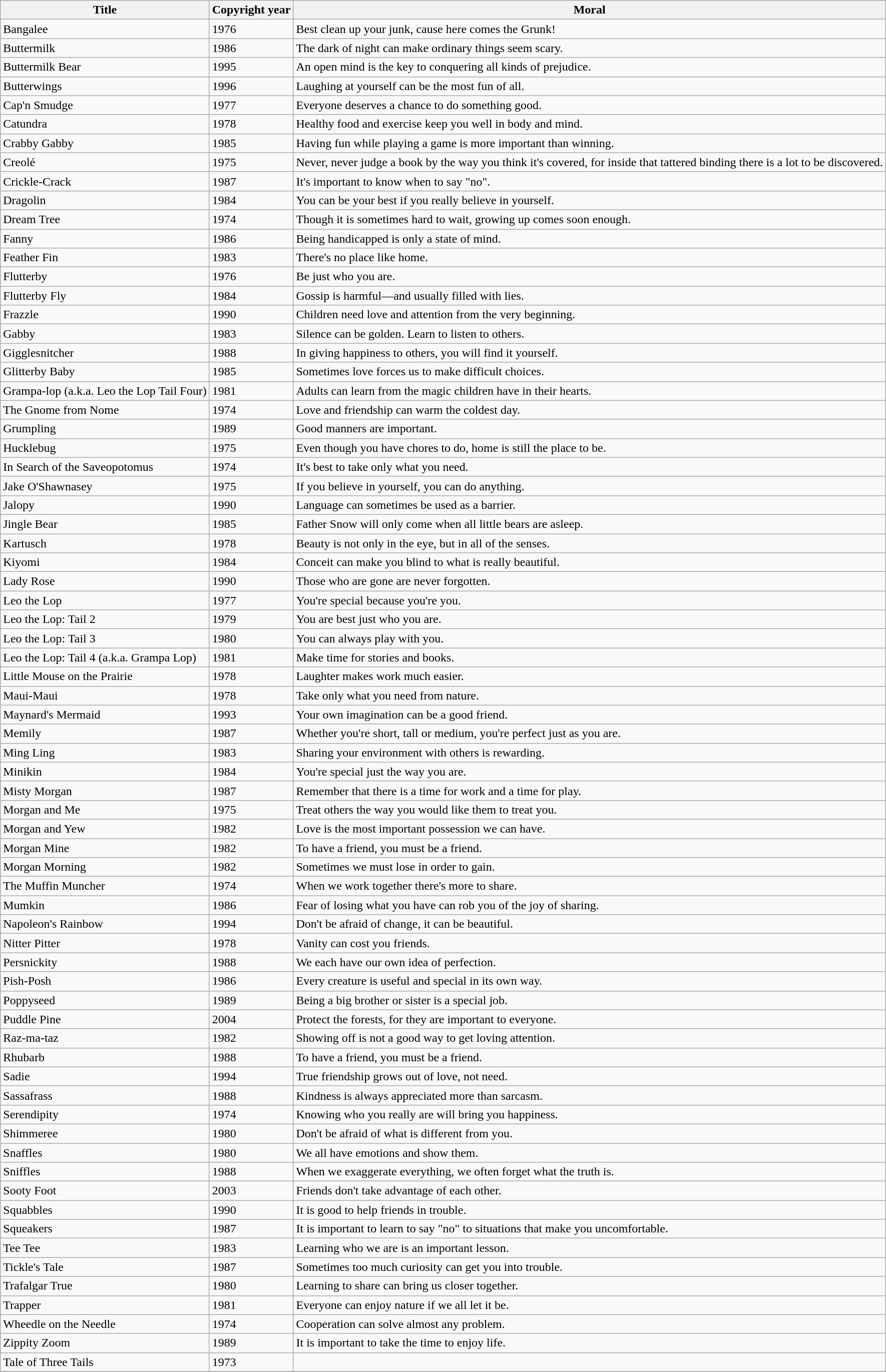<table class="wikitable sortable">
<tr>
<th>Title</th>
<th>Copyright year</th>
<th>Moral</th>
</tr>
<tr>
<td>Bangalee</td>
<td>1976</td>
<td>Best clean up your junk, cause here comes the Grunk!</td>
</tr>
<tr>
<td>Buttermilk</td>
<td>1986</td>
<td>The dark of night can make ordinary things seem scary.</td>
</tr>
<tr>
<td>Buttermilk Bear</td>
<td>1995</td>
<td>An open mind is the key to conquering all kinds of prejudice.</td>
</tr>
<tr>
<td>Butterwings</td>
<td>1996</td>
<td>Laughing at yourself can be the most fun of all.</td>
</tr>
<tr>
<td>Cap'n Smudge</td>
<td>1977</td>
<td>Everyone deserves a chance to do something good.</td>
</tr>
<tr>
<td>Catundra</td>
<td>1978</td>
<td>Healthy food and exercise keep you well in body and mind.</td>
</tr>
<tr>
<td>Crabby Gabby</td>
<td>1985</td>
<td>Having fun while playing a game is more important than winning.</td>
</tr>
<tr>
<td>Creolé</td>
<td>1975</td>
<td>Never, never judge a book by the way you think it's covered, for inside that tattered binding there is a lot to be discovered.</td>
</tr>
<tr>
<td>Crickle-Crack</td>
<td>1987</td>
<td>It's important to know when to say "no".</td>
</tr>
<tr>
<td>Dragolin</td>
<td>1984</td>
<td>You can be your best if you really believe in yourself.</td>
</tr>
<tr>
<td>Dream Tree</td>
<td>1974</td>
<td>Though it is sometimes hard to wait, growing up comes soon enough.</td>
</tr>
<tr>
<td>Fanny</td>
<td>1986</td>
<td>Being handicapped is only a state of mind.</td>
</tr>
<tr>
<td>Feather Fin</td>
<td>1983</td>
<td>There's no place like home.</td>
</tr>
<tr>
<td>Flutterby</td>
<td>1976</td>
<td>Be just who you are.</td>
</tr>
<tr>
<td>Flutterby Fly</td>
<td>1984</td>
<td>Gossip is harmful—and usually filled with lies.</td>
</tr>
<tr>
<td>Frazzle</td>
<td>1990</td>
<td>Children need love and attention from the very beginning.</td>
</tr>
<tr>
<td>Gabby</td>
<td>1983</td>
<td>Silence can be golden. Learn to listen to others.</td>
</tr>
<tr>
<td>Gigglesnitcher</td>
<td>1988</td>
<td>In giving happiness to others, you will find it yourself.</td>
</tr>
<tr>
<td>Glitterby Baby</td>
<td>1985</td>
<td>Sometimes love forces us to make difficult choices.</td>
</tr>
<tr>
<td>Grampa-lop (a.k.a. Leo the Lop Tail Four)</td>
<td>1981</td>
<td>Adults can learn from the magic children have in their hearts.</td>
</tr>
<tr>
<td>The Gnome from Nome</td>
<td>1974</td>
<td>Love and friendship can warm the coldest day.</td>
</tr>
<tr>
<td>Grumpling</td>
<td>1989</td>
<td>Good manners are important.</td>
</tr>
<tr>
<td>Hucklebug</td>
<td>1975</td>
<td>Even though you have chores to do, home is still the place to be.</td>
</tr>
<tr>
<td>In Search of the Saveopotomus</td>
<td>1974</td>
<td>It's best to take only what you need.</td>
</tr>
<tr>
<td>Jake O'Shawnasey</td>
<td>1975</td>
<td>If you believe in yourself, you can do anything.</td>
</tr>
<tr>
<td>Jalopy</td>
<td>1990</td>
<td>Language can sometimes be used as a barrier.</td>
</tr>
<tr>
<td>Jingle Bear</td>
<td>1985</td>
<td>Father Snow will only come when all little bears are asleep.</td>
</tr>
<tr>
<td>Kartusch</td>
<td>1978</td>
<td>Beauty is not only in the eye, but in all of the senses.</td>
</tr>
<tr>
<td>Kiyomi</td>
<td>1984</td>
<td>Conceit can make you blind to what is really beautiful.</td>
</tr>
<tr>
<td>Lady Rose</td>
<td>1990</td>
<td>Those who are gone are never forgotten.</td>
</tr>
<tr>
<td>Leo the Lop</td>
<td>1977</td>
<td>You're special because you're you.</td>
</tr>
<tr>
<td>Leo the Lop: Tail 2</td>
<td>1979</td>
<td>You are best just who you are.</td>
</tr>
<tr>
<td>Leo the Lop: Tail 3</td>
<td>1980</td>
<td>You can always play with you.</td>
</tr>
<tr>
<td>Leo the Lop: Tail 4 (a.k.a. Grampa Lop)</td>
<td>1981</td>
<td>Make time for stories and books.</td>
</tr>
<tr>
<td>Little Mouse on the Prairie</td>
<td>1978</td>
<td>Laughter makes work much easier.</td>
</tr>
<tr>
<td>Maui-Maui</td>
<td>1978</td>
<td>Take only what you need from nature.</td>
</tr>
<tr>
<td>Maynard's Mermaid</td>
<td>1993</td>
<td>Your own imagination can be a good friend.</td>
</tr>
<tr>
<td>Memily</td>
<td>1987</td>
<td>Whether you're short, tall or medium, you're perfect just as you are.</td>
</tr>
<tr>
<td>Ming Ling</td>
<td>1983</td>
<td>Sharing your environment with others is rewarding.</td>
</tr>
<tr>
<td>Minikin</td>
<td>1984</td>
<td>You're special just the way you are.</td>
</tr>
<tr>
<td>Misty Morgan</td>
<td>1987</td>
<td>Remember that there is a time for work and a time for play.</td>
</tr>
<tr>
<td>Morgan and Me</td>
<td>1975</td>
<td>Treat others the way you would like them to treat you.</td>
</tr>
<tr>
<td>Morgan and Yew</td>
<td>1982</td>
<td>Love is the most important possession we can have.</td>
</tr>
<tr>
<td>Morgan Mine</td>
<td>1982</td>
<td>To have a friend, you must be a friend.</td>
</tr>
<tr>
<td>Morgan Morning</td>
<td>1982</td>
<td>Sometimes we must lose in order to gain.</td>
</tr>
<tr>
<td>The Muffin Muncher</td>
<td>1974</td>
<td>When we work together there's more to share.</td>
</tr>
<tr>
<td>Mumkin</td>
<td>1986</td>
<td>Fear of losing what you have can rob you of the joy of sharing.</td>
</tr>
<tr>
<td>Napoleon's Rainbow</td>
<td>1994</td>
<td>Don't be afraid of change, it can be beautiful.</td>
</tr>
<tr>
<td>Nitter Pitter</td>
<td>1978</td>
<td>Vanity can cost you friends.</td>
</tr>
<tr>
<td>Persnickity</td>
<td>1988</td>
<td>We each have our own idea of perfection.</td>
</tr>
<tr>
<td>Pish-Posh</td>
<td>1986</td>
<td>Every creature is useful and special in its own way.</td>
</tr>
<tr>
<td>Poppyseed</td>
<td>1989</td>
<td>Being a big brother or sister is a special job.</td>
</tr>
<tr>
<td>Puddle Pine</td>
<td>2004</td>
<td>Protect the forests, for they are important to everyone.</td>
</tr>
<tr>
<td>Raz-ma-taz</td>
<td>1982</td>
<td>Showing off is not a good way to get loving attention.</td>
</tr>
<tr>
<td>Rhubarb</td>
<td>1988</td>
<td>To have a friend, you must be a friend.</td>
</tr>
<tr>
<td>Sadie</td>
<td>1994</td>
<td>True friendship grows out of love, not need.</td>
</tr>
<tr>
<td>Sassafrass</td>
<td>1988</td>
<td>Kindness is always appreciated more than sarcasm.</td>
</tr>
<tr>
<td>Serendipity</td>
<td>1974</td>
<td>Knowing who you really are will bring you happiness.</td>
</tr>
<tr>
<td>Shimmeree</td>
<td>1980</td>
<td>Don't be afraid of what is different from you.</td>
</tr>
<tr>
<td>Snaffles</td>
<td>1980</td>
<td>We all have emotions and show them.</td>
</tr>
<tr>
<td>Sniffles</td>
<td>1988</td>
<td>When we exaggerate everything, we often forget what the truth is.</td>
</tr>
<tr>
<td>Sooty Foot</td>
<td>2003</td>
<td>Friends don't take advantage of each other.</td>
</tr>
<tr>
<td>Squabbles</td>
<td>1990</td>
<td>It is good to help friends in trouble.</td>
</tr>
<tr>
<td>Squeakers</td>
<td>1987</td>
<td>It is important to learn to say "no" to situations that make you uncomfortable.</td>
</tr>
<tr>
<td>Tee Tee</td>
<td>1983</td>
<td>Learning who we are is an important lesson.</td>
</tr>
<tr>
<td>Tickle's Tale</td>
<td>1987</td>
<td>Sometimes too much curiosity can get you into trouble.</td>
</tr>
<tr>
<td>Trafalgar True</td>
<td>1980</td>
<td>Learning to share can bring us closer together.</td>
</tr>
<tr>
<td>Trapper</td>
<td>1981</td>
<td>Everyone can enjoy nature if we all let it be.</td>
</tr>
<tr>
<td>Wheedle on the Needle</td>
<td>1974</td>
<td>Cooperation can solve almost any problem.</td>
</tr>
<tr>
<td>Zippity Zoom</td>
<td>1989</td>
<td>It is important to take the time to enjoy life.</td>
</tr>
<tr>
<td>Tale of Three Tails</td>
<td>1973</td>
<td></td>
</tr>
<tr>
</tr>
</table>
